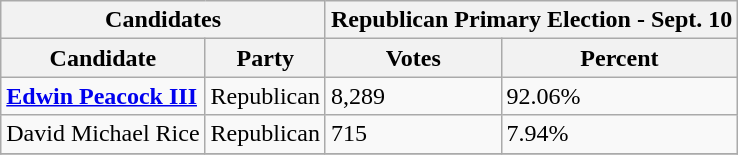<table class=wikitable>
<tr>
<th colspan=2>Candidates</th>
<th colspan=2>Republican Primary Election - Sept. 10 </th>
</tr>
<tr>
<th>Candidate</th>
<th>Party</th>
<th>Votes</th>
<th>Percent</th>
</tr>
<tr>
<td><strong><a href='#'>Edwin Peacock III</a></strong></td>
<td>Republican</td>
<td>8,289</td>
<td>92.06%</td>
</tr>
<tr>
<td>David Michael Rice</td>
<td>Republican</td>
<td>715</td>
<td>7.94%</td>
</tr>
<tr>
</tr>
</table>
